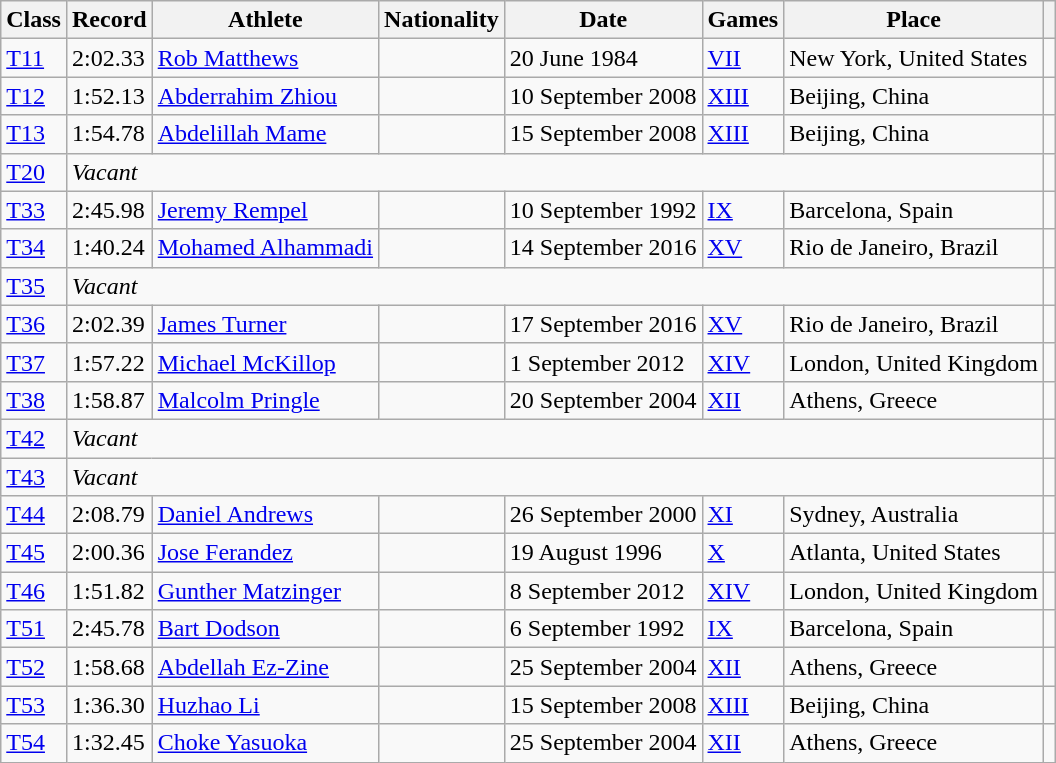<table class="wikitable">
<tr>
<th>Class</th>
<th>Record</th>
<th>Athlete</th>
<th>Nationality</th>
<th>Date</th>
<th>Games</th>
<th>Place</th>
<th></th>
</tr>
<tr>
<td><a href='#'>T11</a></td>
<td>2:02.33</td>
<td><a href='#'>Rob Matthews</a></td>
<td></td>
<td>20 June 1984</td>
<td><a href='#'>VII</a></td>
<td>New York, United States</td>
<td></td>
</tr>
<tr>
<td><a href='#'>T12</a></td>
<td>1:52.13</td>
<td><a href='#'>Abderrahim Zhiou</a></td>
<td></td>
<td>10 September 2008</td>
<td><a href='#'>XIII</a></td>
<td>Beijing, China</td>
<td></td>
</tr>
<tr>
<td><a href='#'>T13</a></td>
<td>1:54.78</td>
<td><a href='#'>Abdelillah Mame</a></td>
<td></td>
<td>15 September 2008</td>
<td><a href='#'>XIII</a></td>
<td>Beijing, China</td>
<td></td>
</tr>
<tr>
<td><a href='#'>T20</a></td>
<td colspan="6"><em>Vacant</em></td>
<td></td>
</tr>
<tr>
<td><a href='#'>T33</a></td>
<td>2:45.98</td>
<td><a href='#'>Jeremy Rempel</a></td>
<td></td>
<td>10 September 1992</td>
<td><a href='#'>IX</a></td>
<td>Barcelona, Spain</td>
<td></td>
</tr>
<tr>
<td><a href='#'>T34</a></td>
<td>1:40.24</td>
<td><a href='#'>Mohamed Alhammadi</a></td>
<td></td>
<td>14 September 2016</td>
<td><a href='#'>XV</a></td>
<td>Rio de Janeiro, Brazil</td>
<td></td>
</tr>
<tr>
<td><a href='#'>T35</a></td>
<td colspan="6"><em>Vacant</em></td>
<td></td>
</tr>
<tr>
<td><a href='#'>T36</a></td>
<td>2:02.39</td>
<td><a href='#'>James Turner</a></td>
<td></td>
<td>17 September 2016</td>
<td><a href='#'>XV</a></td>
<td>Rio de Janeiro, Brazil</td>
<td></td>
</tr>
<tr>
<td><a href='#'>T37</a></td>
<td>1:57.22</td>
<td><a href='#'>Michael McKillop</a></td>
<td></td>
<td>1 September 2012</td>
<td><a href='#'>XIV</a></td>
<td>London, United Kingdom</td>
<td></td>
</tr>
<tr>
<td><a href='#'>T38</a></td>
<td>1:58.87</td>
<td><a href='#'>Malcolm Pringle</a></td>
<td></td>
<td>20 September 2004</td>
<td><a href='#'>XII</a></td>
<td>Athens, Greece</td>
<td></td>
</tr>
<tr>
<td><a href='#'>T42</a></td>
<td colspan="6"><em>Vacant</em></td>
<td></td>
</tr>
<tr>
<td><a href='#'>T43</a></td>
<td colspan="6"><em>Vacant</em></td>
<td></td>
</tr>
<tr>
<td><a href='#'>T44</a></td>
<td>2:08.79</td>
<td><a href='#'>Daniel Andrews</a></td>
<td></td>
<td>26 September 2000</td>
<td><a href='#'>XI</a></td>
<td>Sydney, Australia</td>
<td></td>
</tr>
<tr>
<td><a href='#'>T45</a></td>
<td>2:00.36</td>
<td><a href='#'>Jose Ferandez</a></td>
<td></td>
<td>19 August 1996</td>
<td><a href='#'>X</a></td>
<td>Atlanta, United States</td>
<td></td>
</tr>
<tr>
<td><a href='#'>T46</a></td>
<td>1:51.82</td>
<td><a href='#'>Gunther Matzinger</a></td>
<td></td>
<td>8 September 2012</td>
<td><a href='#'>XIV</a></td>
<td>London, United Kingdom</td>
<td></td>
</tr>
<tr>
<td><a href='#'>T51</a></td>
<td>2:45.78</td>
<td><a href='#'>Bart Dodson</a></td>
<td></td>
<td>6 September 1992</td>
<td><a href='#'>IX</a></td>
<td>Barcelona, Spain</td>
<td></td>
</tr>
<tr>
<td><a href='#'>T52</a></td>
<td>1:58.68</td>
<td><a href='#'>Abdellah Ez-Zine</a></td>
<td></td>
<td>25 September 2004</td>
<td><a href='#'>XII</a></td>
<td>Athens, Greece</td>
<td></td>
</tr>
<tr>
<td><a href='#'>T53</a></td>
<td>1:36.30</td>
<td><a href='#'>Huzhao Li</a></td>
<td></td>
<td>15 September 2008</td>
<td><a href='#'>XIII</a></td>
<td>Beijing, China</td>
<td></td>
</tr>
<tr>
<td><a href='#'>T54</a></td>
<td>1:32.45</td>
<td><a href='#'>Choke Yasuoka</a></td>
<td></td>
<td>25 September 2004</td>
<td><a href='#'>XII</a></td>
<td>Athens, Greece</td>
<td></td>
</tr>
</table>
